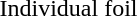<table>
<tr>
<td>Individual foil</td>
<td></td>
<td></td>
<td></td>
</tr>
<tr>
</tr>
</table>
